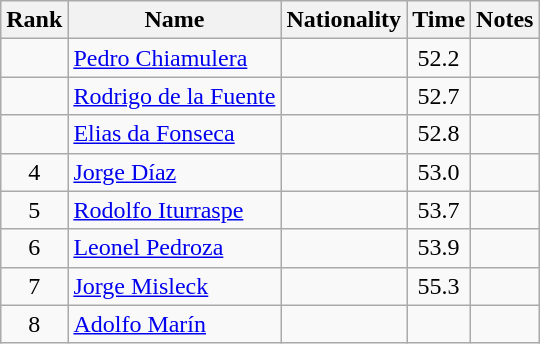<table class="wikitable sortable" style="text-align:center">
<tr>
<th>Rank</th>
<th>Name</th>
<th>Nationality</th>
<th>Time</th>
<th>Notes</th>
</tr>
<tr>
<td></td>
<td align=left><a href='#'>Pedro Chiamulera</a></td>
<td align=left></td>
<td>52.2</td>
<td></td>
</tr>
<tr>
<td></td>
<td align=left><a href='#'>Rodrigo de la Fuente</a></td>
<td align=left></td>
<td>52.7</td>
<td></td>
</tr>
<tr>
<td></td>
<td align=left><a href='#'>Elias da Fonseca</a></td>
<td align=left></td>
<td>52.8</td>
<td></td>
</tr>
<tr>
<td>4</td>
<td align=left><a href='#'>Jorge Díaz</a></td>
<td align=left></td>
<td>53.0</td>
<td></td>
</tr>
<tr>
<td>5</td>
<td align=left><a href='#'>Rodolfo Iturraspe</a></td>
<td align=left></td>
<td>53.7</td>
<td></td>
</tr>
<tr>
<td>6</td>
<td align=left><a href='#'>Leonel Pedroza</a></td>
<td align=left></td>
<td>53.9</td>
<td></td>
</tr>
<tr>
<td>7</td>
<td align=left><a href='#'>Jorge Misleck</a></td>
<td align=left></td>
<td>55.3</td>
<td></td>
</tr>
<tr>
<td>8</td>
<td align=left><a href='#'>Adolfo Marín</a></td>
<td align=left></td>
<td></td>
<td></td>
</tr>
</table>
